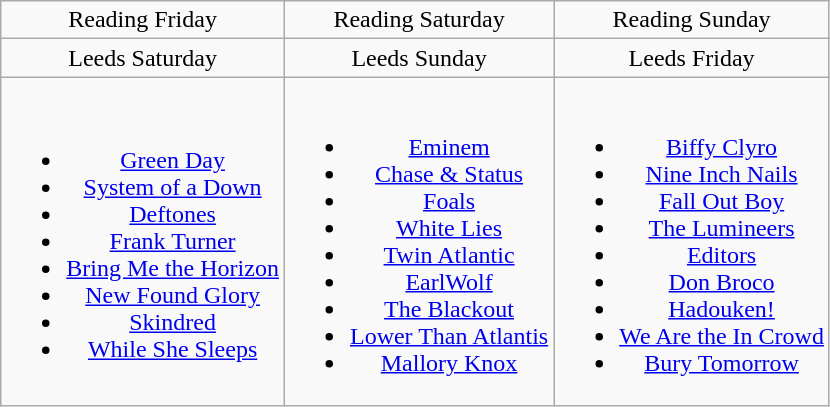<table class="wikitable" style="text-align:center;">
<tr>
<td>Reading Friday</td>
<td>Reading Saturday</td>
<td>Reading Sunday</td>
</tr>
<tr>
<td>Leeds Saturday</td>
<td>Leeds Sunday</td>
<td>Leeds Friday</td>
</tr>
<tr>
<td><br><ul><li><a href='#'>Green Day</a></li><li><a href='#'>System of a Down</a></li><li><a href='#'>Deftones</a></li><li><a href='#'>Frank Turner</a></li><li><a href='#'>Bring Me the Horizon</a></li><li><a href='#'>New Found Glory</a></li><li><a href='#'>Skindred</a></li><li><a href='#'>While She Sleeps</a></li></ul></td>
<td><br><ul><li><a href='#'>Eminem</a></li><li><a href='#'>Chase & Status</a></li><li><a href='#'>Foals</a></li><li><a href='#'>White Lies</a></li><li><a href='#'>Twin Atlantic</a></li><li><a href='#'>EarlWolf</a></li><li><a href='#'>The Blackout</a></li><li><a href='#'>Lower Than Atlantis</a></li><li><a href='#'>Mallory Knox</a></li></ul></td>
<td><br><ul><li><a href='#'>Biffy Clyro</a></li><li><a href='#'>Nine Inch Nails</a></li><li><a href='#'>Fall Out Boy</a></li><li><a href='#'>The Lumineers</a></li><li><a href='#'>Editors</a></li><li><a href='#'>Don Broco</a></li><li><a href='#'>Hadouken!</a></li><li><a href='#'>We Are the In Crowd</a></li><li><a href='#'>Bury Tomorrow</a></li></ul></td>
</tr>
</table>
